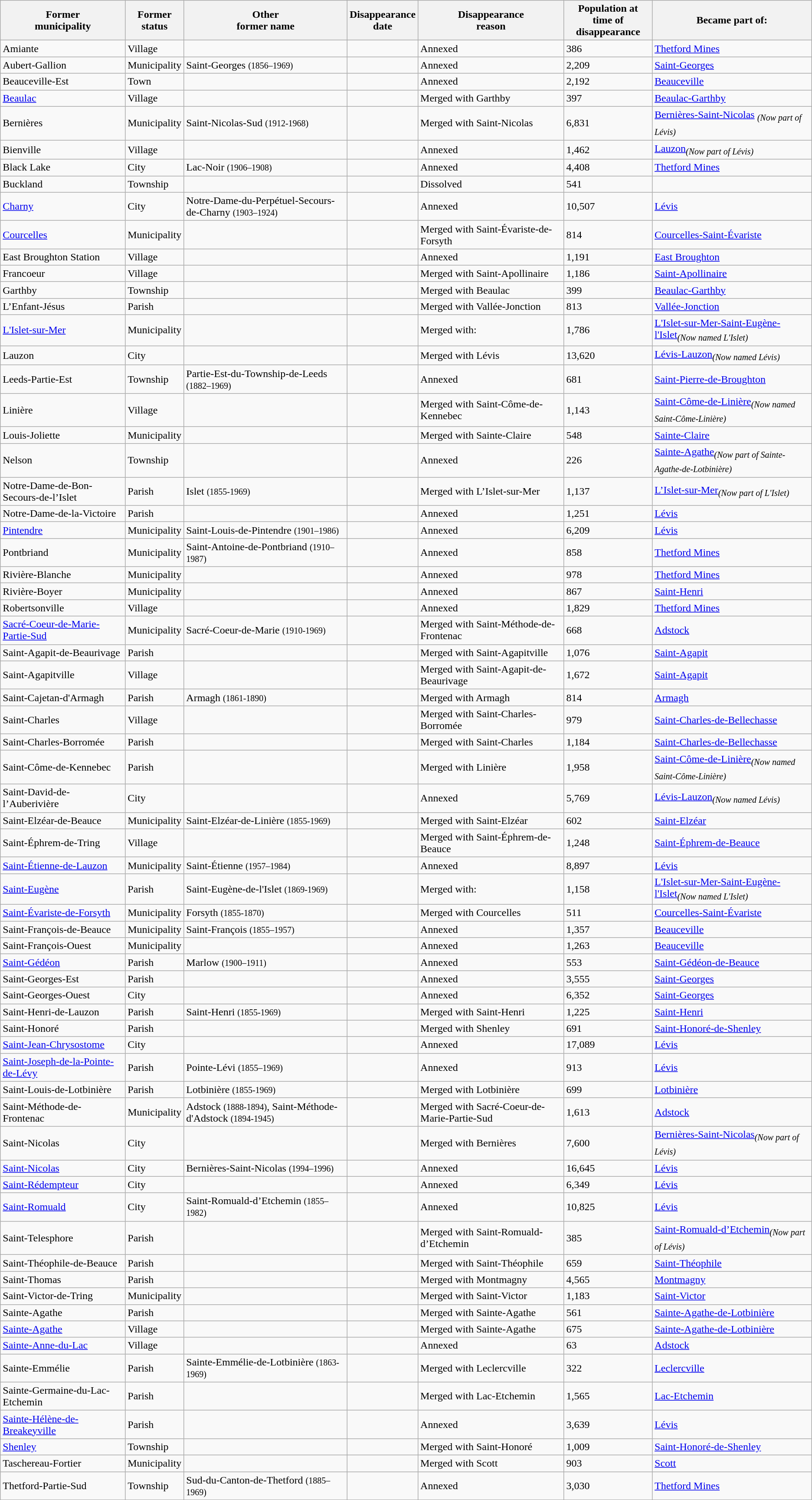<table class="wikitable sortable">
<tr>
<th>Former<br>municipality</th>
<th>Former<br>status</th>
<th>Other<br>former name</th>
<th>Disappearance<br>date</th>
<th>Disappearance<br>reason</th>
<th>Population at<br>time of disappearance</th>
<th>Became part of:</th>
</tr>
<tr ->
<td>Amiante</td>
<td>Village</td>
<td> </td>
<td></td>
<td>Annexed</td>
<td>386</td>
<td><a href='#'>Thetford Mines</a></td>
</tr>
<tr ->
<td>Aubert-Gallion</td>
<td>Municipality</td>
<td>Saint-Georges <small>(1856–1969)</small></td>
<td></td>
<td>Annexed</td>
<td>2,209</td>
<td><a href='#'>Saint-Georges</a></td>
</tr>
<tr ->
<td>Beauceville-Est</td>
<td>Town</td>
<td> </td>
<td></td>
<td>Annexed</td>
<td>2,192</td>
<td><a href='#'>Beauceville</a></td>
</tr>
<tr ->
<td><a href='#'>Beaulac</a></td>
<td>Village</td>
<td> </td>
<td></td>
<td>Merged with Garthby</td>
<td>397</td>
<td><a href='#'>Beaulac-Garthby</a></td>
</tr>
<tr ->
<td>Bernières</td>
<td>Municipality</td>
<td>Saint-Nicolas-Sud <small>(1912-1968)</small></td>
<td></td>
<td>Merged with Saint-Nicolas</td>
<td>6,831</td>
<td><a href='#'>Bernières-Saint-Nicolas</a> <sub><em>(Now part of Lévis)</em></sub></td>
</tr>
<tr ->
<td>Bienville</td>
<td>Village</td>
<td> </td>
<td></td>
<td>Annexed</td>
<td>1,462</td>
<td><a href='#'>Lauzon</a><sub><em>(Now part of Lévis)</em></sub></td>
</tr>
<tr ->
<td>Black Lake</td>
<td>City</td>
<td>Lac-Noir <small>(1906–1908)</small></td>
<td></td>
<td>Annexed</td>
<td>4,408</td>
<td><a href='#'>Thetford Mines</a></td>
</tr>
<tr ->
<td>Buckland</td>
<td>Township</td>
<td> </td>
<td></td>
<td>Dissolved</td>
<td>541</td>
<td></td>
</tr>
<tr ->
<td><a href='#'>Charny</a></td>
<td>City</td>
<td>Notre-Dame-du-Perpétuel-Secours-de-Charny <small>(1903–1924)</small></td>
<td></td>
<td>Annexed</td>
<td>10,507</td>
<td><a href='#'>Lévis</a></td>
</tr>
<tr ->
<td><a href='#'>Courcelles</a></td>
<td>Municipality</td>
<td> </td>
<td></td>
<td>Merged with Saint-Évariste-de-Forsyth</td>
<td>814</td>
<td><a href='#'>Courcelles-Saint-Évariste</a></td>
</tr>
<tr ->
<td>East Broughton Station</td>
<td>Village</td>
<td> </td>
<td></td>
<td>Annexed</td>
<td>1,191</td>
<td><a href='#'>East Broughton</a></td>
</tr>
<tr ->
<td>Francoeur</td>
<td>Village</td>
<td> </td>
<td></td>
<td>Merged with Saint-Apollinaire</td>
<td>1,186</td>
<td><a href='#'>Saint-Apollinaire</a></td>
</tr>
<tr ->
<td>Garthby</td>
<td>Township</td>
<td> </td>
<td></td>
<td>Merged with Beaulac</td>
<td>399</td>
<td><a href='#'>Beaulac-Garthby</a></td>
</tr>
<tr ->
<td>L’Enfant-Jésus</td>
<td>Parish</td>
<td> </td>
<td></td>
<td>Merged with Vallée-Jonction</td>
<td>813</td>
<td><a href='#'>Vallée-Jonction</a></td>
</tr>
<tr ->
<td><a href='#'>L'Islet-sur-Mer</a></td>
<td>Municipality</td>
<td> </td>
<td></td>
<td>Merged with: <br></td>
<td>1,786</td>
<td><a href='#'>L'Islet-sur-Mer-Saint-Eugène-l'Islet</a><sub><em>(Now named L'Islet)</em></sub></td>
</tr>
<tr ->
<td>Lauzon</td>
<td>City</td>
<td> </td>
<td></td>
<td>Merged with Lévis</td>
<td>13,620</td>
<td><a href='#'>Lévis-Lauzon</a><sub><em>(Now named Lévis)</em></sub></td>
</tr>
<tr ->
<td>Leeds-Partie-Est</td>
<td>Township</td>
<td>Partie-Est-du-Township-de-Leeds <small>(1882–1969)</small></td>
<td></td>
<td>Annexed</td>
<td>681</td>
<td><a href='#'>Saint-Pierre-de-Broughton</a></td>
</tr>
<tr ->
<td>Linière</td>
<td>Village</td>
<td> </td>
<td></td>
<td>Merged with Saint-Côme-de-Kennebec</td>
<td>1,143</td>
<td><a href='#'>Saint-Côme-de-Linière</a><sub><em>(Now named Saint-Côme-Linière)</em></sub></td>
</tr>
<tr ->
<td>Louis-Joliette</td>
<td>Municipality</td>
<td> </td>
<td></td>
<td>Merged with Sainte-Claire</td>
<td>548</td>
<td><a href='#'>Sainte-Claire</a></td>
</tr>
<tr ->
<td>Nelson</td>
<td>Township</td>
<td> </td>
<td></td>
<td>Annexed</td>
<td>226</td>
<td><a href='#'>Sainte-Agathe</a><sub><em>(Now part of Sainte-Agathe-de-Lotbinière)</em></sub></td>
</tr>
<tr ->
<td>Notre-Dame-de-Bon-Secours-de-l’Islet</td>
<td>Parish</td>
<td>Islet <small>(1855-1969)</small></td>
<td></td>
<td>Merged with L’Islet-sur-Mer</td>
<td>1,137</td>
<td><a href='#'>L’Islet-sur-Mer</a><sub><em>(Now part of L'Islet)</em></sub></td>
</tr>
<tr ->
<td>Notre-Dame-de-la-Victoire</td>
<td>Parish</td>
<td> </td>
<td></td>
<td>Annexed</td>
<td>1,251</td>
<td><a href='#'>Lévis</a></td>
</tr>
<tr ->
<td><a href='#'>Pintendre</a></td>
<td>Municipality</td>
<td>Saint-Louis-de-Pintendre <small>(1901–1986)</small></td>
<td></td>
<td>Annexed</td>
<td>6,209</td>
<td><a href='#'>Lévis</a></td>
</tr>
<tr ->
<td>Pontbriand</td>
<td>Municipality</td>
<td>Saint-Antoine-de-Pontbriand <small>(1910–1987)</small></td>
<td></td>
<td>Annexed</td>
<td>858</td>
<td><a href='#'>Thetford Mines</a></td>
</tr>
<tr ->
<td>Rivière-Blanche</td>
<td>Municipality</td>
<td> </td>
<td></td>
<td>Annexed</td>
<td>978</td>
<td><a href='#'>Thetford Mines</a></td>
</tr>
<tr ->
<td>Rivière-Boyer</td>
<td>Municipality</td>
<td> </td>
<td></td>
<td>Annexed</td>
<td>867</td>
<td><a href='#'>Saint-Henri</a></td>
</tr>
<tr ->
<td>Robertsonville</td>
<td>Village</td>
<td> </td>
<td></td>
<td>Annexed</td>
<td>1,829</td>
<td><a href='#'>Thetford Mines</a></td>
</tr>
<tr ->
<td><a href='#'>Sacré-Coeur-de-Marie-Partie-Sud</a></td>
<td>Municipality</td>
<td>Sacré-Coeur-de-Marie <small>(1910-1969)</small></td>
<td></td>
<td>Merged with Saint-Méthode-de-Frontenac</td>
<td>668</td>
<td><a href='#'>Adstock</a></td>
</tr>
<tr ->
<td>Saint-Agapit-de-Beaurivage</td>
<td>Parish</td>
<td> </td>
<td></td>
<td>Merged with Saint-Agapitville</td>
<td>1,076</td>
<td><a href='#'>Saint-Agapit</a></td>
</tr>
<tr ->
<td>Saint-Agapitville</td>
<td>Village</td>
<td> </td>
<td></td>
<td>Merged with Saint-Agapit-de-Beaurivage</td>
<td>1,672</td>
<td><a href='#'>Saint-Agapit</a></td>
</tr>
<tr ->
<td>Saint-Cajetan-d'Armagh</td>
<td>Parish</td>
<td>Armagh <small>(1861-1890)</small></td>
<td></td>
<td>Merged with Armagh</td>
<td>814</td>
<td><a href='#'>Armagh</a></td>
</tr>
<tr ->
<td>Saint-Charles</td>
<td>Village</td>
<td> </td>
<td></td>
<td>Merged with Saint-Charles-Borromée</td>
<td>979</td>
<td><a href='#'>Saint-Charles-de-Bellechasse</a></td>
</tr>
<tr ->
<td>Saint-Charles-Borromée</td>
<td>Parish</td>
<td> </td>
<td></td>
<td>Merged with Saint-Charles</td>
<td>1,184</td>
<td><a href='#'>Saint-Charles-de-Bellechasse</a></td>
</tr>
<tr ->
<td>Saint-Côme-de-Kennebec</td>
<td>Parish</td>
<td> </td>
<td></td>
<td>Merged with Linière</td>
<td>1,958</td>
<td><a href='#'>Saint-Côme-de-Linière</a><sub><em>(Now named Saint-Côme-Linière)</em></sub></td>
</tr>
<tr ->
<td>Saint-David-de-l’Auberivière</td>
<td>City</td>
<td> </td>
<td></td>
<td>Annexed</td>
<td>5,769</td>
<td><a href='#'>Lévis-Lauzon</a><sub><em>(Now named Lévis)</em></sub></td>
</tr>
<tr ->
<td>Saint-Elzéar-de-Beauce</td>
<td>Municipality</td>
<td>Saint-Elzéar-de-Linière <small>(1855-1969)</small></td>
<td></td>
<td>Merged with Saint-Elzéar</td>
<td>602</td>
<td><a href='#'>Saint-Elzéar</a></td>
</tr>
<tr ->
<td>Saint-Éphrem-de-Tring</td>
<td>Village</td>
<td> </td>
<td></td>
<td>Merged with Saint-Éphrem-de-Beauce</td>
<td>1,248</td>
<td><a href='#'>Saint-Éphrem-de-Beauce</a></td>
</tr>
<tr ->
<td><a href='#'>Saint-Étienne-de-Lauzon</a></td>
<td>Municipality</td>
<td>Saint-Étienne <small>(1957–1984)</small></td>
<td></td>
<td>Annexed</td>
<td>8,897</td>
<td><a href='#'>Lévis</a></td>
</tr>
<tr ->
<td><a href='#'>Saint-Eugène</a></td>
<td>Parish</td>
<td>Saint-Eugène-de-l'Islet <small>(1869-1969)</small></td>
<td></td>
<td>Merged with: <br></td>
<td>1,158</td>
<td><a href='#'>L'Islet-sur-Mer-Saint-Eugène-l'Islet</a><sub><em>(Now named L'Islet)</em></sub></td>
</tr>
<tr ->
<td><a href='#'>Saint-Évariste-de-Forsyth</a></td>
<td>Municipality</td>
<td>Forsyth <small>(1855-1870)</small></td>
<td></td>
<td>Merged with Courcelles</td>
<td>511</td>
<td><a href='#'>Courcelles-Saint-Évariste</a></td>
</tr>
<tr ->
<td>Saint-François-de-Beauce</td>
<td>Municipality</td>
<td>Saint-François <small>(1855–1957)</small></td>
<td></td>
<td>Annexed</td>
<td>1,357</td>
<td><a href='#'>Beauceville</a></td>
</tr>
<tr ->
<td>Saint-François-Ouest</td>
<td>Municipality</td>
<td> </td>
<td></td>
<td>Annexed</td>
<td>1,263</td>
<td><a href='#'>Beauceville</a></td>
</tr>
<tr ->
<td><a href='#'>Saint-Gédéon</a></td>
<td>Parish</td>
<td>Marlow <small>(1900–1911)</small></td>
<td></td>
<td>Annexed</td>
<td>553</td>
<td><a href='#'>Saint-Gédéon-de-Beauce</a></td>
</tr>
<tr ->
<td>Saint-Georges-Est</td>
<td>Parish</td>
<td> </td>
<td></td>
<td>Annexed</td>
<td>3,555</td>
<td><a href='#'>Saint-Georges</a></td>
</tr>
<tr ->
<td>Saint-Georges-Ouest</td>
<td>City</td>
<td> </td>
<td></td>
<td>Annexed</td>
<td>6,352</td>
<td><a href='#'>Saint-Georges</a></td>
</tr>
<tr ->
<td>Saint-Henri-de-Lauzon</td>
<td>Parish</td>
<td>Saint-Henri <small>(1855-1969)</small></td>
<td></td>
<td>Merged with Saint-Henri</td>
<td>1,225</td>
<td><a href='#'>Saint-Henri</a></td>
</tr>
<tr ->
<td>Saint-Honoré</td>
<td>Parish</td>
<td> </td>
<td></td>
<td>Merged with Shenley</td>
<td>691</td>
<td><a href='#'>Saint-Honoré-de-Shenley</a></td>
</tr>
<tr ->
<td><a href='#'>Saint-Jean-Chrysostome</a></td>
<td>City</td>
<td> </td>
<td></td>
<td>Annexed</td>
<td>17,089</td>
<td><a href='#'>Lévis</a></td>
</tr>
<tr ->
<td><a href='#'>Saint-Joseph-de-la-Pointe-de-Lévy</a></td>
<td>Parish</td>
<td>Pointe-Lévi <small>(1855–1969)</small></td>
<td></td>
<td>Annexed</td>
<td>913</td>
<td><a href='#'>Lévis</a></td>
</tr>
<tr ->
<td>Saint-Louis-de-Lotbinière</td>
<td>Parish</td>
<td>Lotbinière <small>(1855-1969)</small></td>
<td></td>
<td>Merged with Lotbinière</td>
<td>699</td>
<td><a href='#'>Lotbinière</a></td>
</tr>
<tr ->
<td>Saint-Méthode-de-Frontenac</td>
<td>Municipality</td>
<td>Adstock <small>(1888-1894)</small>, Saint-Méthode-d'Adstock <small>(1894-1945)</small></td>
<td></td>
<td>Merged with Sacré-Coeur-de-Marie-Partie-Sud</td>
<td>1,613</td>
<td><a href='#'>Adstock</a></td>
</tr>
<tr ->
<td>Saint-Nicolas</td>
<td>City</td>
<td> </td>
<td></td>
<td>Merged with Bernières</td>
<td>7,600</td>
<td><a href='#'>Bernières-Saint-Nicolas</a><sub><em>(Now part of Lévis)</em></sub></td>
</tr>
<tr ->
<td><a href='#'>Saint-Nicolas</a></td>
<td>City</td>
<td>Bernières-Saint-Nicolas <small>(1994–1996)</small></td>
<td></td>
<td>Annexed</td>
<td>16,645</td>
<td><a href='#'>Lévis</a></td>
</tr>
<tr ->
<td><a href='#'>Saint-Rédempteur</a></td>
<td>City</td>
<td> </td>
<td></td>
<td>Annexed</td>
<td>6,349</td>
<td><a href='#'>Lévis</a></td>
</tr>
<tr ->
<td><a href='#'>Saint-Romuald</a></td>
<td>City</td>
<td>Saint-Romuald-d’Etchemin <small>(1855–1982)</small></td>
<td></td>
<td>Annexed</td>
<td>10,825</td>
<td><a href='#'>Lévis</a></td>
</tr>
<tr ->
<td>Saint-Telesphore</td>
<td>Parish</td>
<td> </td>
<td></td>
<td>Merged with Saint-Romuald-d’Etchemin</td>
<td>385</td>
<td><a href='#'>Saint-Romuald-d’Etchemin</a><sub><em>(Now part of Lévis)</em></sub></td>
</tr>
<tr ->
<td>Saint-Théophile-de-Beauce</td>
<td>Parish</td>
<td> </td>
<td></td>
<td>Merged with Saint-Théophile</td>
<td>659</td>
<td><a href='#'>Saint-Théophile</a></td>
</tr>
<tr ->
<td>Saint-Thomas</td>
<td>Parish</td>
<td> </td>
<td></td>
<td>Merged with Montmagny</td>
<td>4,565</td>
<td><a href='#'>Montmagny</a></td>
</tr>
<tr ->
<td>Saint-Victor-de-Tring</td>
<td>Municipality</td>
<td> </td>
<td></td>
<td>Merged with Saint-Victor</td>
<td>1,183</td>
<td><a href='#'>Saint-Victor</a></td>
</tr>
<tr ->
<td>Sainte-Agathe</td>
<td>Parish</td>
<td> </td>
<td></td>
<td>Merged with Sainte-Agathe</td>
<td>561</td>
<td><a href='#'>Sainte-Agathe-de-Lotbinière</a></td>
</tr>
<tr ->
<td><a href='#'>Sainte-Agathe</a></td>
<td>Village</td>
<td> </td>
<td></td>
<td>Merged with Sainte-Agathe</td>
<td>675</td>
<td><a href='#'>Sainte-Agathe-de-Lotbinière</a></td>
</tr>
<tr ->
<td><a href='#'>Sainte-Anne-du-Lac</a></td>
<td>Village</td>
<td> </td>
<td></td>
<td>Annexed</td>
<td>63</td>
<td><a href='#'>Adstock</a></td>
</tr>
<tr ->
<td>Sainte-Emmélie</td>
<td>Parish</td>
<td>Sainte-Emmélie-de-Lotbinière <small>(1863-1969)</small></td>
<td></td>
<td>Merged with Leclercville</td>
<td>322</td>
<td><a href='#'>Leclercville</a></td>
</tr>
<tr ->
<td>Sainte-Germaine-du-Lac-Etchemin</td>
<td>Parish</td>
<td> </td>
<td></td>
<td>Merged with Lac-Etchemin</td>
<td>1,565</td>
<td><a href='#'>Lac-Etchemin</a></td>
</tr>
<tr ->
<td><a href='#'>Sainte-Hélène-de-Breakeyville</a></td>
<td>Parish</td>
<td> </td>
<td></td>
<td>Annexed</td>
<td>3,639</td>
<td><a href='#'>Lévis</a></td>
</tr>
<tr ->
<td><a href='#'>Shenley</a></td>
<td>Township</td>
<td> </td>
<td></td>
<td>Merged with Saint-Honoré</td>
<td>1,009</td>
<td><a href='#'>Saint-Honoré-de-Shenley</a></td>
</tr>
<tr ->
<td>Taschereau-Fortier</td>
<td>Municipality</td>
<td> </td>
<td></td>
<td>Merged with Scott</td>
<td>903</td>
<td><a href='#'>Scott</a></td>
</tr>
<tr ->
<td>Thetford-Partie-Sud</td>
<td>Township</td>
<td>Sud-du-Canton-de-Thetford <small>(1885–1969)</small></td>
<td></td>
<td>Annexed</td>
<td>3,030</td>
<td><a href='#'>Thetford Mines</a></td>
</tr>
<tr ->
</tr>
</table>
